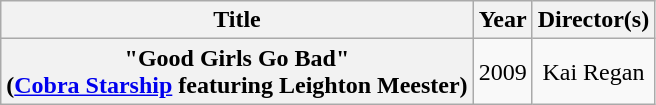<table class="wikitable plainrowheaders" style="text-align:center;" border="1">
<tr>
<th scope="col">Title</th>
<th scope="col">Year</th>
<th scope="col">Director(s)</th>
</tr>
<tr>
<th scope="row">"Good Girls Go Bad"<br><span>(<a href='#'>Cobra Starship</a> featuring Leighton Meester)</span></th>
<td>2009</td>
<td>Kai Regan</td>
</tr>
</table>
